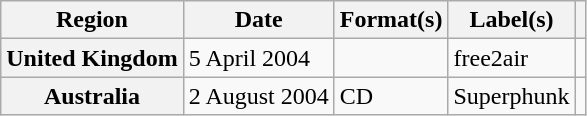<table class="wikitable plainrowheaders">
<tr>
<th scope="col">Region</th>
<th scope="col">Date</th>
<th scope="col">Format(s)</th>
<th scope="col">Label(s)</th>
<th scope="col"></th>
</tr>
<tr>
<th scope="row">United Kingdom</th>
<td>5 April 2004</td>
<td></td>
<td>free2air</td>
<td></td>
</tr>
<tr>
<th scope="row">Australia</th>
<td>2 August 2004</td>
<td>CD</td>
<td>Superphunk</td>
<td></td>
</tr>
</table>
